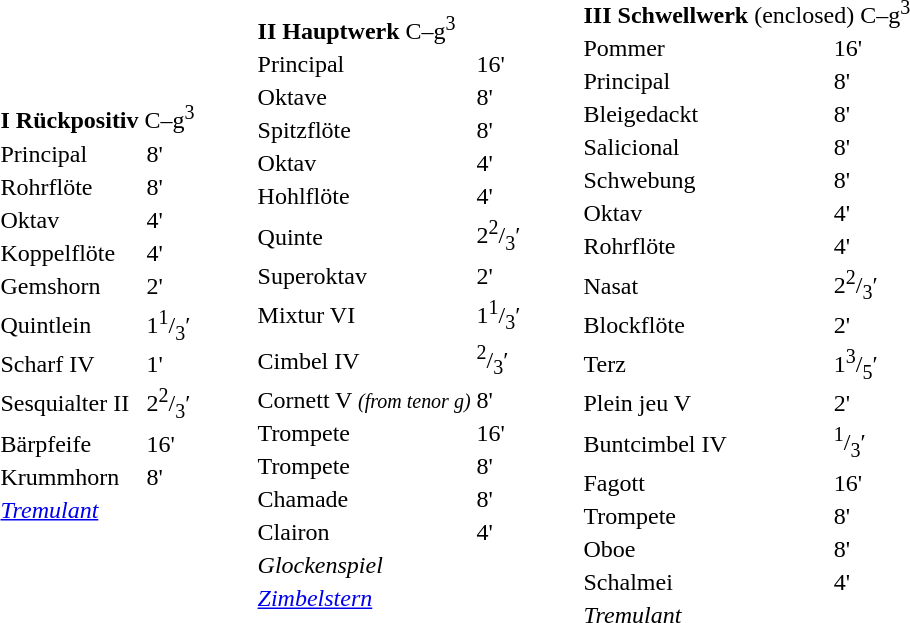<table class="toptextcells" cellspacing="0" cellpadding="18">
<tr>
<td><br><table>
<tr>
<td colspan="3"><strong>I Rückpositiv</strong> C–g<sup>3</sup><br></td>
</tr>
<tr>
<td>Principal</td>
<td>8'</td>
</tr>
<tr>
<td>Rohrflöte</td>
<td>8'</td>
</tr>
<tr>
<td>Oktav</td>
<td>4'</td>
</tr>
<tr>
<td>Koppelflöte</td>
<td>4'</td>
</tr>
<tr>
<td>Gemshorn</td>
<td>2'</td>
</tr>
<tr>
<td>Quintlein</td>
<td>1<sup>1</sup>/<sub>3</sub>′</td>
</tr>
<tr>
<td>Scharf IV</td>
<td>1'</td>
</tr>
<tr>
<td>Sesquialter II</td>
<td>2<sup>2</sup>/<sub>3</sub>′</td>
</tr>
<tr>
<td>Bärpfeife</td>
<td>16'</td>
</tr>
<tr>
<td>Krummhorn</td>
<td>8'</td>
</tr>
<tr>
<td><em><a href='#'>Tremulant</a></em></td>
</tr>
</table>
</td>
<td><br><table>
<tr>
<td colspan="3"><strong>II Hauptwerk</strong> C–g<sup>3</sup><br></td>
</tr>
<tr>
<td>Principal</td>
<td>16'</td>
</tr>
<tr>
<td>Oktave</td>
<td>8'</td>
</tr>
<tr>
<td>Spitzflöte</td>
<td>8'</td>
</tr>
<tr>
<td>Oktav</td>
<td>4'</td>
</tr>
<tr>
<td>Hohlflöte</td>
<td>4'</td>
</tr>
<tr>
<td>Quinte</td>
<td>2<sup>2</sup>/<sub>3</sub>′</td>
</tr>
<tr>
<td>Superoktav</td>
<td>2'</td>
</tr>
<tr>
<td>Mixtur VI</td>
<td>1<sup>1</sup>/<sub>3</sub>′</td>
</tr>
<tr>
<td>Cimbel IV</td>
<td><sup>2</sup>/<sub>3</sub>′</td>
</tr>
<tr>
<td>Cornett V <small><em>(from tenor g)</em></small></td>
<td>8'</td>
</tr>
<tr>
<td>Trompete</td>
<td>16'</td>
</tr>
<tr>
<td>Trompete</td>
<td>8'</td>
</tr>
<tr>
<td>Chamade</td>
<td>8'</td>
</tr>
<tr>
<td>Clairon</td>
<td>4'</td>
</tr>
<tr>
<td><em>Glockenspiel</em></td>
</tr>
<tr>
<td><em><a href='#'>Zimbelstern</a></em></td>
</tr>
</table>
</td>
<td><br><table>
<tr>
<td colspan="3"><strong>III Schwellwerk</strong> (enclosed) C–g<sup>3</sup><br></td>
</tr>
<tr>
<td>Pommer</td>
<td>16'</td>
</tr>
<tr>
<td>Principal</td>
<td>8'</td>
</tr>
<tr>
<td>Bleigedackt</td>
<td>8'</td>
</tr>
<tr>
<td>Salicional</td>
<td>8'</td>
</tr>
<tr>
<td>Schwebung</td>
<td>8'</td>
</tr>
<tr>
<td>Oktav</td>
<td>4'</td>
</tr>
<tr>
<td>Rohrflöte</td>
<td>4'</td>
</tr>
<tr>
<td>Nasat</td>
<td>2<sup>2</sup>/<sub>3</sub>′</td>
</tr>
<tr>
<td>Blockflöte</td>
<td>2'</td>
</tr>
<tr>
<td>Terz</td>
<td>1<sup>3</sup>/<sub>5</sub>′</td>
</tr>
<tr>
<td>Plein jeu V</td>
<td>2'</td>
</tr>
<tr>
<td>Buntcimbel IV</td>
<td><sup>1</sup>/<sub>3</sub>′</td>
</tr>
<tr>
<td>Fagott</td>
<td>16'</td>
</tr>
<tr>
<td>Trompete</td>
<td>8'</td>
</tr>
<tr>
<td>Oboe</td>
<td>8'</td>
</tr>
<tr>
<td>Schalmei</td>
<td>4'</td>
</tr>
<tr>
<td><em>Tremulant</em></td>
</tr>
</table>
</td>
</tr>
</table>
